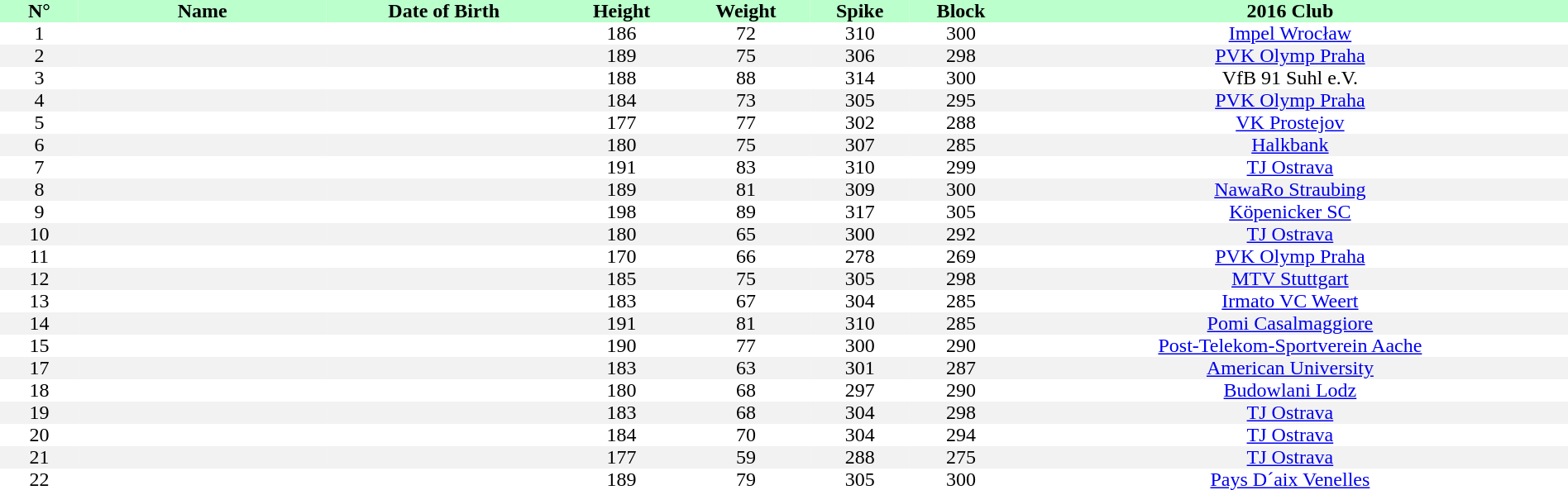<table style="text-align:center; border:none;" cellpadding=0 cellspacing=0 width=100%>
<tr style="background: #bbffcc;">
<th width="5%">N°</th>
<th width=200px>Name</th>
<th>Date of Birth</th>
<th>Height</th>
<th>Weight</th>
<th>Spike</th>
<th>Block</th>
<th>2016 Club</th>
</tr>
<tr>
<td>1</td>
<td></td>
<td></td>
<td>186</td>
<td>72</td>
<td>310</td>
<td>300</td>
<td><a href='#'>Impel Wrocław</a></td>
</tr>
<tr bgcolor="#f2f2f2">
<td>2</td>
<td></td>
<td></td>
<td>189</td>
<td>75</td>
<td>306</td>
<td>298</td>
<td><a href='#'>PVK Olymp Praha</a></td>
</tr>
<tr>
<td>3</td>
<td></td>
<td></td>
<td>188</td>
<td>88</td>
<td>314</td>
<td>300</td>
<td>VfB 91 Suhl e.V.</td>
</tr>
<tr bgcolor="#f2f2f2">
<td>4</td>
<td></td>
<td></td>
<td>184</td>
<td>73</td>
<td>305</td>
<td>295</td>
<td><a href='#'>PVK Olymp Praha</a></td>
</tr>
<tr>
<td>5</td>
<td></td>
<td></td>
<td>177</td>
<td>77</td>
<td>302</td>
<td>288</td>
<td><a href='#'>VK Prostejov</a></td>
</tr>
<tr bgcolor="#f2f2f2">
<td>6</td>
<td></td>
<td></td>
<td>180</td>
<td>75</td>
<td>307</td>
<td>285</td>
<td><a href='#'>Halkbank</a></td>
</tr>
<tr>
<td>7</td>
<td></td>
<td></td>
<td>191</td>
<td>83</td>
<td>310</td>
<td>299</td>
<td><a href='#'>TJ Ostrava</a></td>
</tr>
<tr bgcolor="#f2f2f2">
<td>8</td>
<td></td>
<td></td>
<td>189</td>
<td>81</td>
<td>309</td>
<td>300</td>
<td><a href='#'>NawaRo Straubing</a></td>
</tr>
<tr>
<td>9</td>
<td></td>
<td></td>
<td>198</td>
<td>89</td>
<td>317</td>
<td>305</td>
<td><a href='#'>Köpenicker SC</a></td>
</tr>
<tr bgcolor="#f2f2f2">
<td>10</td>
<td></td>
<td></td>
<td>180</td>
<td>65</td>
<td>300</td>
<td>292</td>
<td><a href='#'>TJ Ostrava</a></td>
</tr>
<tr>
<td>11</td>
<td></td>
<td></td>
<td>170</td>
<td>66</td>
<td>278</td>
<td>269</td>
<td><a href='#'>PVK Olymp Praha</a></td>
</tr>
<tr bgcolor="#f2f2f2">
<td>12</td>
<td></td>
<td></td>
<td>185</td>
<td>75</td>
<td>305</td>
<td>298</td>
<td><a href='#'>MTV Stuttgart</a></td>
</tr>
<tr>
<td>13</td>
<td></td>
<td></td>
<td>183</td>
<td>67</td>
<td>304</td>
<td>285</td>
<td><a href='#'>Irmato VC Weert</a></td>
</tr>
<tr bgcolor="#f2f2f2">
<td>14</td>
<td></td>
<td></td>
<td>191</td>
<td>81</td>
<td>310</td>
<td>285</td>
<td><a href='#'>Pomi Casalmaggiore</a></td>
</tr>
<tr>
<td>15</td>
<td></td>
<td></td>
<td>190</td>
<td>77</td>
<td>300</td>
<td>290</td>
<td><a href='#'>Post-Telekom-Sportverein Aache</a></td>
</tr>
<tr bgcolor="#f2f2f2">
<td>17</td>
<td></td>
<td></td>
<td>183</td>
<td>63</td>
<td>301</td>
<td>287</td>
<td><a href='#'>American University</a></td>
</tr>
<tr>
<td>18</td>
<td></td>
<td></td>
<td>180</td>
<td>68</td>
<td>297</td>
<td>290</td>
<td><a href='#'>Budowlani Lodz</a></td>
</tr>
<tr bgcolor="#f2f2f2">
<td>19</td>
<td></td>
<td></td>
<td>183</td>
<td>68</td>
<td>304</td>
<td>298</td>
<td><a href='#'>TJ Ostrava</a></td>
</tr>
<tr>
<td>20</td>
<td></td>
<td></td>
<td>184</td>
<td>70</td>
<td>304</td>
<td>294</td>
<td><a href='#'>TJ Ostrava</a></td>
</tr>
<tr bgcolor="#f2f2f2">
<td>21</td>
<td></td>
<td></td>
<td>177</td>
<td>59</td>
<td>288</td>
<td>275</td>
<td><a href='#'>TJ Ostrava</a></td>
</tr>
<tr>
<td>22</td>
<td></td>
<td></td>
<td>189</td>
<td>79</td>
<td>305</td>
<td>300</td>
<td><a href='#'>Pays D´aix Venelles</a></td>
</tr>
</table>
